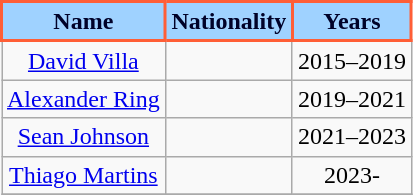<table class="wikitable sortable" style="text-align:center;">
<tr>
<th style="background:#9fd2ff; color:#000229; border:2px solid #FF5E36;" scope="col">Name</th>
<th style="background:#9fd2ff; color:#000229; border:2px solid #FF5E36;" scope="col">Nationality</th>
<th style="background:#9fd2ff; color:#000229; border:2px solid #FF5E36;" scope="col">Years</th>
</tr>
<tr>
<td align="center"><a href='#'>David Villa</a></td>
<td></td>
<td>2015–2019</td>
</tr>
<tr>
<td align="center"><a href='#'>Alexander Ring</a></td>
<td></td>
<td>2019–2021</td>
</tr>
<tr>
<td align="center"><a href='#'>Sean Johnson</a></td>
<td></td>
<td>2021–2023</td>
</tr>
<tr>
<td align=center><a href='#'>Thiago Martins</a></td>
<td></td>
<td>2023-</td>
</tr>
<tr>
</tr>
</table>
